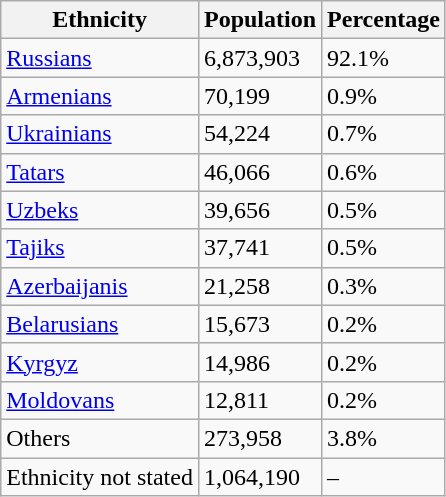<table class="wikitable">
<tr>
<th>Ethnicity</th>
<th>Population</th>
<th>Percentage</th>
</tr>
<tr>
<td><a href='#'>Russians</a></td>
<td>6,873,903</td>
<td>92.1%</td>
</tr>
<tr>
<td><a href='#'>Armenians</a></td>
<td>70,199</td>
<td>0.9%</td>
</tr>
<tr>
<td><a href='#'>Ukrainians</a></td>
<td>54,224</td>
<td>0.7%</td>
</tr>
<tr>
<td><a href='#'>Tatars</a></td>
<td>46,066</td>
<td>0.6%</td>
</tr>
<tr>
<td><a href='#'>Uzbeks</a></td>
<td>39,656</td>
<td>0.5%</td>
</tr>
<tr>
<td><a href='#'>Tajiks</a></td>
<td>37,741</td>
<td>0.5%</td>
</tr>
<tr>
<td><a href='#'>Azerbaijanis</a></td>
<td>21,258</td>
<td>0.3%</td>
</tr>
<tr>
<td><a href='#'>Belarusians</a></td>
<td>15,673</td>
<td>0.2%</td>
</tr>
<tr>
<td><a href='#'>Kyrgyz</a></td>
<td>14,986</td>
<td>0.2%</td>
</tr>
<tr>
<td><a href='#'>Moldovans</a></td>
<td>12,811</td>
<td>0.2%</td>
</tr>
<tr>
<td>Others</td>
<td>273,958</td>
<td>3.8%</td>
</tr>
<tr>
<td>Ethnicity not stated</td>
<td>1,064,190</td>
<td>–</td>
</tr>
</table>
